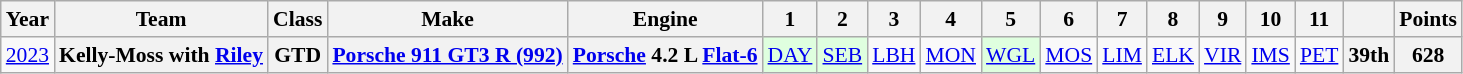<table class="wikitable" style="text-align:center; font-size:90%">
<tr>
<th>Year</th>
<th>Team</th>
<th>Class</th>
<th>Make</th>
<th>Engine</th>
<th>1</th>
<th>2</th>
<th>3</th>
<th>4</th>
<th>5</th>
<th>6</th>
<th>7</th>
<th>8</th>
<th>9</th>
<th>10</th>
<th>11</th>
<th></th>
<th>Points</th>
</tr>
<tr>
<td><a href='#'>2023</a></td>
<th>Kelly-Moss with <a href='#'>Riley</a></th>
<th>GTD</th>
<th><a href='#'>Porsche 911 GT3 R (992)</a></th>
<th><a href='#'>Porsche</a> 4.2 L <a href='#'>Flat-6</a></th>
<td style=background:#DFFFDF><a href='#'>DAY</a><br></td>
<td style=background:#DFFFDF><a href='#'>SEB</a><br></td>
<td><a href='#'>LBH</a></td>
<td><a href='#'>MON</a></td>
<td style=background:#DFFFDF><a href='#'>WGL</a><br></td>
<td><a href='#'>MOS</a></td>
<td><a href='#'>LIM</a></td>
<td><a href='#'>ELK</a></td>
<td><a href='#'>VIR</a></td>
<td><a href='#'>IMS</a></td>
<td><a href='#'>PET</a></td>
<th>39th</th>
<th>628</th>
</tr>
</table>
